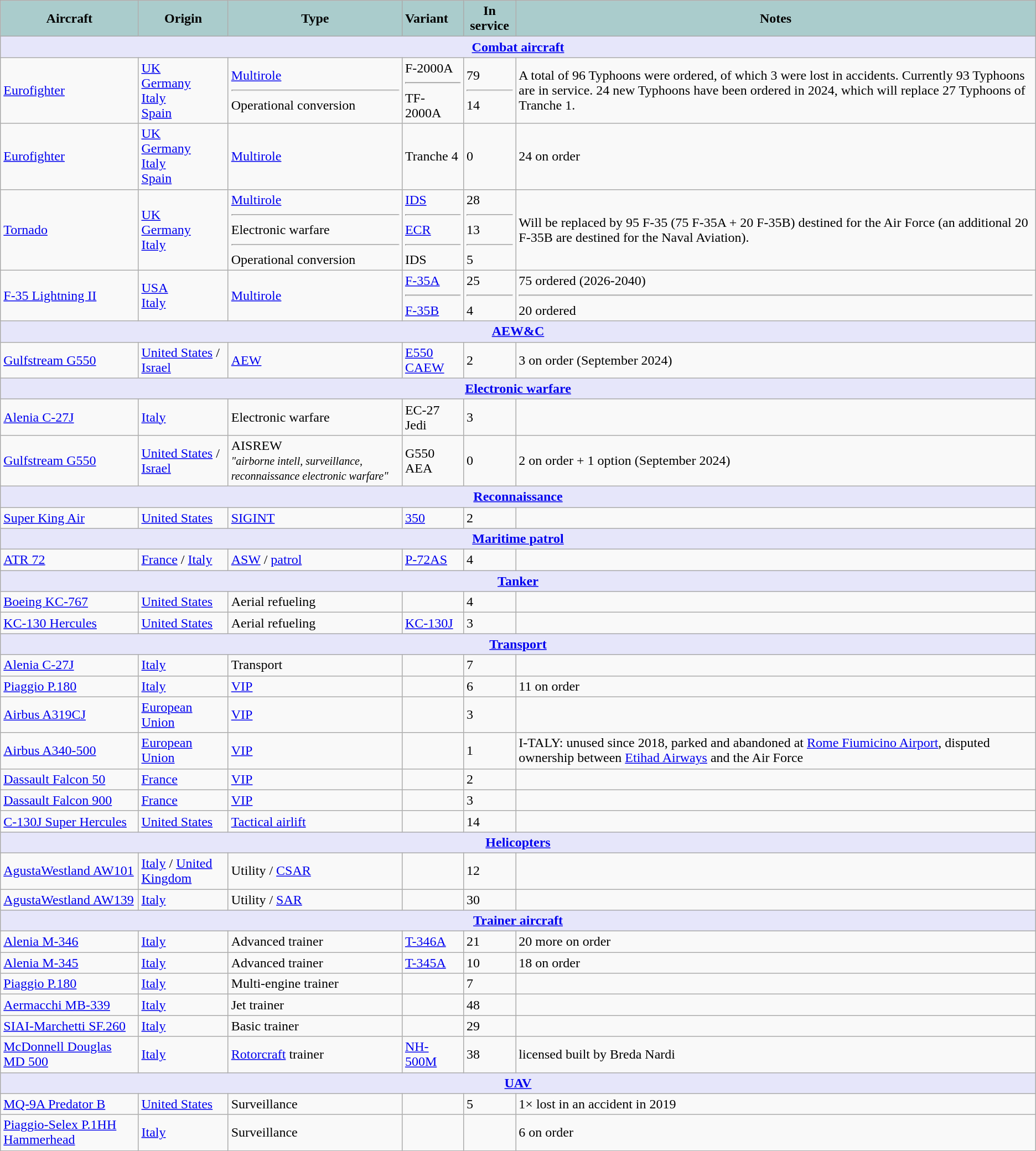<table class="wikitable">
<tr>
<th style="text-align:center; background:#acc;">Aircraft</th>
<th style="text-align: center; background:#acc;">Origin</th>
<th style="text-align:l center; background:#acc;">Type</th>
<th style="text-align:left; background:#acc;">Variant</th>
<th style="text-align:center; background:#acc;">In service</th>
<th style="text-align: center; background:#acc;">Notes</th>
</tr>
<tr>
<th style="align: center; background: lavender;" colspan="6"><a href='#'>Combat aircraft</a></th>
</tr>
<tr>
<td><a href='#'>Eurofighter</a></td>
<td><a href='#'>UK</a><br><a href='#'>Germany</a><br><a href='#'>Italy</a><br><a href='#'>Spain</a></td>
<td><a href='#'>Multirole</a><hr>Operational conversion</td>
<td>F-2000A<hr>TF-2000A</td>
<td>79<hr>14</td>
<td>A total of 96 Typhoons were ordered, of which 3 were lost in accidents. Currently 93 Typhoons are in service. 24 new Typhoons have been ordered in 2024, which will replace 27 Typhoons of Tranche 1.</td>
</tr>
<tr>
<td><a href='#'>Eurofighter</a></td>
<td><a href='#'>UK</a><br><a href='#'>Germany</a><br><a href='#'>Italy</a><br><a href='#'>Spain</a></td>
<td><a href='#'>Multirole</a></td>
<td>Tranche 4</td>
<td>0</td>
<td>24 on order</td>
</tr>
<tr>
<td><a href='#'>Tornado</a></td>
<td><a href='#'>UK</a><br><a href='#'>Germany</a><br><a href='#'>Italy</a></td>
<td><a href='#'>Multirole</a><hr>Electronic warfare<hr>Operational conversion</td>
<td><a href='#'>IDS</a><hr><a href='#'>ECR</a><hr>IDS</td>
<td>28<hr>13<hr>5</td>
<td>Will be replaced by 95 F-35 (75 F-35A + 20 F-35B) destined for the Air Force (an additional 20 F-35B are destined for the Naval Aviation).</td>
</tr>
<tr>
<td><a href='#'>F-35 Lightning II</a></td>
<td><a href='#'>USA</a><br><a href='#'>Italy</a></td>
<td><a href='#'>Multirole</a></td>
<td><a href='#'>F-35A</a><hr><a href='#'>F-35B</a></td>
<td>25<hr>4</td>
<td>75 ordered (2026-2040)<hr>20 ordered</td>
</tr>
<tr>
<th style="align: center; background: lavender;" colspan="6"><a href='#'>AEW&C</a></th>
</tr>
<tr>
<td><a href='#'>Gulfstream G550</a></td>
<td><a href='#'>United States</a> / <a href='#'>Israel</a></td>
<td><a href='#'>AEW</a></td>
<td><a href='#'>E550 CAEW</a></td>
<td>2</td>
<td>3 on order (September 2024)</td>
</tr>
<tr>
<th colspan="6" style="align: center; background: lavender;"><a href='#'>Electronic warfare</a></th>
</tr>
<tr>
<td><a href='#'>Alenia C-27J</a></td>
<td><a href='#'>Italy</a></td>
<td>Electronic warfare</td>
<td>EC-27 Jedi</td>
<td>3</td>
<td></td>
</tr>
<tr>
<td><a href='#'>Gulfstream G550</a></td>
<td><a href='#'>United States</a> / <a href='#'>Israel</a></td>
<td>AISREW<br><small><em>"airborne intell, surveillance, reconnaissance electronic warfare"</em></small></td>
<td>G550 AEA</td>
<td>0</td>
<td>2 on order + 1 option (September 2024)</td>
</tr>
<tr>
<th style="align: center; background: lavender;" colspan="6"><a href='#'>Reconnaissance</a></th>
</tr>
<tr>
<td><a href='#'>Super King Air</a></td>
<td><a href='#'>United States</a></td>
<td><a href='#'>SIGINT</a></td>
<td><a href='#'>350</a></td>
<td>2</td>
<td></td>
</tr>
<tr>
<th style="align: center; background: lavender;" colspan="6"><a href='#'>Maritime patrol</a></th>
</tr>
<tr>
<td><a href='#'>ATR 72</a></td>
<td><a href='#'>France</a> / <a href='#'>Italy</a></td>
<td><a href='#'>ASW</a> / <a href='#'>patrol</a></td>
<td><a href='#'>P-72AS</a></td>
<td>4</td>
<td></td>
</tr>
<tr>
<th style="align: center; background: lavender;" colspan="6"><a href='#'>Tanker</a></th>
</tr>
<tr>
<td><a href='#'>Boeing KC-767</a></td>
<td><a href='#'>United States</a></td>
<td>Aerial refueling</td>
<td></td>
<td>4</td>
<td></td>
</tr>
<tr>
<td><a href='#'>KC-130 Hercules</a></td>
<td><a href='#'>United States</a></td>
<td>Aerial refueling</td>
<td><a href='#'>KC-130J</a></td>
<td>3</td>
<td></td>
</tr>
<tr>
<th style="align: center; background: lavender;" colspan="6"><a href='#'>Transport</a></th>
</tr>
<tr>
<td><a href='#'>Alenia C-27J</a></td>
<td><a href='#'>Italy</a></td>
<td>Transport</td>
<td></td>
<td>7</td>
<td></td>
</tr>
<tr>
<td><a href='#'>Piaggio P.180</a></td>
<td><a href='#'>Italy</a></td>
<td><a href='#'>VIP</a></td>
<td></td>
<td>6</td>
<td>11 on order</td>
</tr>
<tr>
<td><a href='#'>Airbus A319CJ</a></td>
<td><a href='#'>European Union</a></td>
<td><a href='#'>VIP</a></td>
<td></td>
<td>3</td>
<td></td>
</tr>
<tr>
<td><a href='#'>Airbus A340-500</a></td>
<td><a href='#'>European Union</a></td>
<td><a href='#'>VIP</a></td>
<td></td>
<td>1</td>
<td>I-TALY: unused since 2018, parked and abandoned at <a href='#'>Rome Fiumicino Airport</a>, disputed ownership between <a href='#'>Etihad Airways</a> and the Air Force</td>
</tr>
<tr>
<td><a href='#'>Dassault Falcon 50</a></td>
<td><a href='#'>France</a></td>
<td><a href='#'>VIP</a></td>
<td></td>
<td>2</td>
<td></td>
</tr>
<tr>
<td><a href='#'>Dassault Falcon 900</a></td>
<td><a href='#'>France</a></td>
<td><a href='#'>VIP</a></td>
<td></td>
<td>3</td>
<td></td>
</tr>
<tr>
<td><a href='#'>C-130J Super Hercules</a></td>
<td><a href='#'>United States</a></td>
<td><a href='#'>Tactical airlift</a></td>
<td></td>
<td>14</td>
<td></td>
</tr>
<tr>
<th style="align: center; background: lavender;" colspan="6"><a href='#'>Helicopters</a></th>
</tr>
<tr>
<td><a href='#'>AgustaWestland AW101</a></td>
<td><a href='#'>Italy</a> / <a href='#'>United Kingdom</a></td>
<td>Utility / <a href='#'>CSAR</a></td>
<td></td>
<td>12</td>
<td></td>
</tr>
<tr>
<td><a href='#'>AgustaWestland AW139</a></td>
<td><a href='#'>Italy</a></td>
<td>Utility / <a href='#'>SAR</a></td>
<td></td>
<td>30</td>
<td></td>
</tr>
<tr>
<th style="align: center; background: lavender;" colspan="6"><a href='#'>Trainer aircraft</a></th>
</tr>
<tr>
<td><a href='#'>Alenia M-346</a></td>
<td><a href='#'>Italy</a></td>
<td>Advanced trainer</td>
<td><a href='#'>T-346A</a></td>
<td>21</td>
<td>20 more on order</td>
</tr>
<tr>
<td><a href='#'>Alenia M-345</a></td>
<td><a href='#'>Italy</a></td>
<td>Advanced trainer</td>
<td><a href='#'>T-345A</a></td>
<td>10</td>
<td>18 on order</td>
</tr>
<tr>
<td><a href='#'>Piaggio P.180</a></td>
<td><a href='#'>Italy</a></td>
<td>Multi-engine trainer</td>
<td></td>
<td>7</td>
<td></td>
</tr>
<tr>
<td><a href='#'>Aermacchi MB-339</a></td>
<td><a href='#'>Italy</a></td>
<td>Jet trainer</td>
<td></td>
<td>48</td>
<td></td>
</tr>
<tr>
<td><a href='#'>SIAI-Marchetti SF.260</a></td>
<td><a href='#'>Italy</a></td>
<td>Basic trainer</td>
<td></td>
<td>29</td>
<td></td>
</tr>
<tr>
<td><a href='#'>McDonnell Douglas MD 500</a></td>
<td><a href='#'>Italy</a></td>
<td><a href='#'>Rotorcraft</a> trainer</td>
<td><a href='#'>NH-500M</a></td>
<td>38</td>
<td>licensed built by Breda Nardi</td>
</tr>
<tr>
<th style="align: center; background: lavender;" colspan="6"><a href='#'>UAV</a></th>
</tr>
<tr>
<td><a href='#'>MQ-9A Predator B</a></td>
<td><a href='#'>United States</a></td>
<td>Surveillance</td>
<td></td>
<td>5</td>
<td>1× lost in an accident in 2019</td>
</tr>
<tr>
<td><a href='#'>Piaggio-Selex P.1HH Hammerhead</a></td>
<td><a href='#'>Italy</a></td>
<td>Surveillance</td>
<td></td>
<td></td>
<td>6 on order</td>
</tr>
</table>
